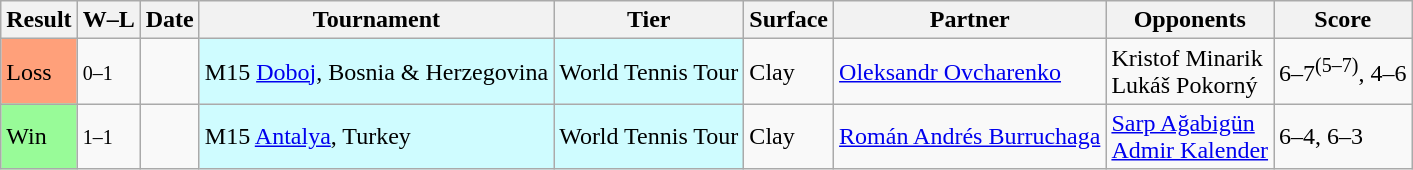<table class="sortable wikitable">
<tr>
<th>Result</th>
<th class=unsortable>W–L</th>
<th>Date</th>
<th>Tournament</th>
<th>Tier</th>
<th>Surface</th>
<th>Partner</th>
<th>Opponents</th>
<th class=unsortable>Score</th>
</tr>
<tr>
<td bgcolor=FFA07A>Loss</td>
<td><small>0–1</small></td>
<td></td>
<td style=background:#cffcff>M15 <a href='#'>Doboj</a>, Bosnia & Herzegovina</td>
<td style=background:#cffcff>World Tennis Tour</td>
<td>Clay</td>
<td> <a href='#'>Oleksandr Ovcharenko</a></td>
<td> Kristof Minarik <br>  Lukáš Pokorný</td>
<td>6–7<sup>(5–7)</sup>, 4–6</td>
</tr>
<tr>
<td style="background:#98fb98;">Win</td>
<td><small>1–1</small></td>
<td></td>
<td style=background:#cffcff>M15 <a href='#'>Antalya</a>, Turkey</td>
<td style=background:#cffcff>World Tennis Tour</td>
<td>Clay</td>
<td> <a href='#'>Román Andrés Burruchaga</a></td>
<td> <a href='#'>Sarp Ağabigün</a> <br>  <a href='#'>Admir Kalender</a></td>
<td>6–4, 6–3</td>
</tr>
</table>
